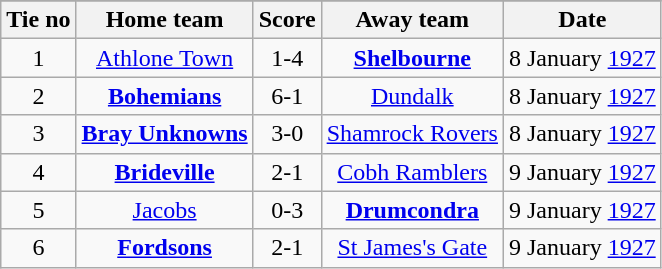<table class="wikitable" style="text-align: center">
<tr>
</tr>
<tr>
<th>Tie no</th>
<th>Home team</th>
<th>Score</th>
<th>Away team</th>
<th>Date</th>
</tr>
<tr>
<td>1</td>
<td><a href='#'>Athlone Town</a></td>
<td>1-4</td>
<td><strong><a href='#'>Shelbourne</a></strong></td>
<td>8 January <a href='#'>1927</a></td>
</tr>
<tr>
<td>2</td>
<td><strong><a href='#'>Bohemians</a></strong></td>
<td>6-1</td>
<td><a href='#'>Dundalk</a></td>
<td>8 January <a href='#'>1927</a></td>
</tr>
<tr>
<td>3</td>
<td><strong><a href='#'>Bray Unknowns</a></strong></td>
<td>3-0</td>
<td><a href='#'>Shamrock Rovers</a></td>
<td>8 January <a href='#'>1927</a></td>
</tr>
<tr>
<td>4</td>
<td><strong><a href='#'>Brideville</a></strong></td>
<td>2-1</td>
<td><a href='#'>Cobh Ramblers</a></td>
<td>9 January <a href='#'>1927</a></td>
</tr>
<tr>
<td>5</td>
<td><a href='#'>Jacobs</a></td>
<td>0-3</td>
<td><strong><a href='#'>Drumcondra</a></strong></td>
<td>9 January <a href='#'>1927</a></td>
</tr>
<tr>
<td>6</td>
<td><strong><a href='#'>Fordsons</a></strong></td>
<td>2-1</td>
<td><a href='#'>St James's Gate</a></td>
<td>9 January <a href='#'>1927</a></td>
</tr>
</table>
